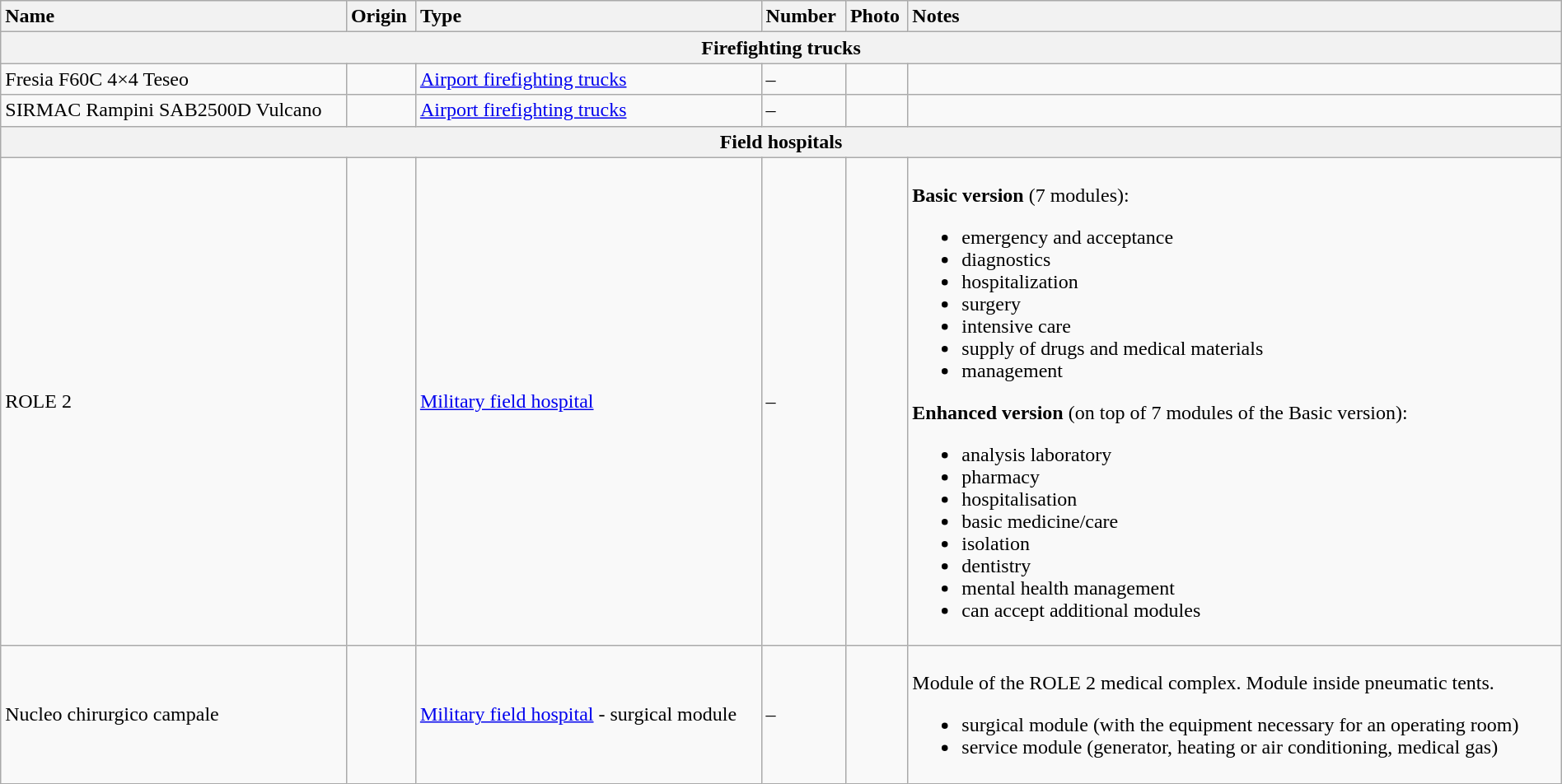<table class="wikitable" style="margin:auto; width:100%;">
<tr>
<th style="text-align: left">Name</th>
<th style="text-align: left">Origin</th>
<th style="text-align: left">Type</th>
<th style="text-align: left">Number</th>
<th style="text-align: left">Photo</th>
<th style="text-align: left">Notes</th>
</tr>
<tr>
<th colspan="6">Firefighting trucks</th>
</tr>
<tr>
<td>Fresia F60C 4×4 Teseo</td>
<td></td>
<td><a href='#'>Airport firefighting trucks</a></td>
<td>–</td>
<td></td>
<td></td>
</tr>
<tr>
<td>SIRMAC Rampini SAB2500D Vulcano</td>
<td></td>
<td><a href='#'>Airport firefighting trucks</a></td>
<td>–</td>
<td></td>
<td></td>
</tr>
<tr>
<th colspan="6">Field hospitals</th>
</tr>
<tr>
<td>ROLE 2</td>
<td></td>
<td><a href='#'>Military field hospital</a></td>
<td>–</td>
<td><br></td>
<td><br><strong>Basic version</strong> (7 modules):<ul><li>emergency and acceptance</li><li>diagnostics</li><li>hospitalization</li><li>surgery</li><li>intensive care</li><li>supply of drugs and medical materials</li><li>management</li></ul><strong>Enhanced version</strong> (on top of 7 modules of the Basic version):<ul><li>analysis laboratory</li><li>pharmacy</li><li>hospitalisation</li><li>basic medicine/care</li><li>isolation</li><li>dentistry</li><li>mental health management</li><li>can accept additional modules</li></ul></td>
</tr>
<tr>
<td>Nucleo chirurgico campale</td>
<td></td>
<td><a href='#'>Military field hospital</a> - surgical module</td>
<td>–</td>
<td></td>
<td><br>Module of the ROLE 2 medical complex. Module inside pneumatic tents.<ul><li>surgical module (with the equipment necessary for an operating room)</li><li>service module (generator, heating or air conditioning, medical gas)</li></ul></td>
</tr>
</table>
